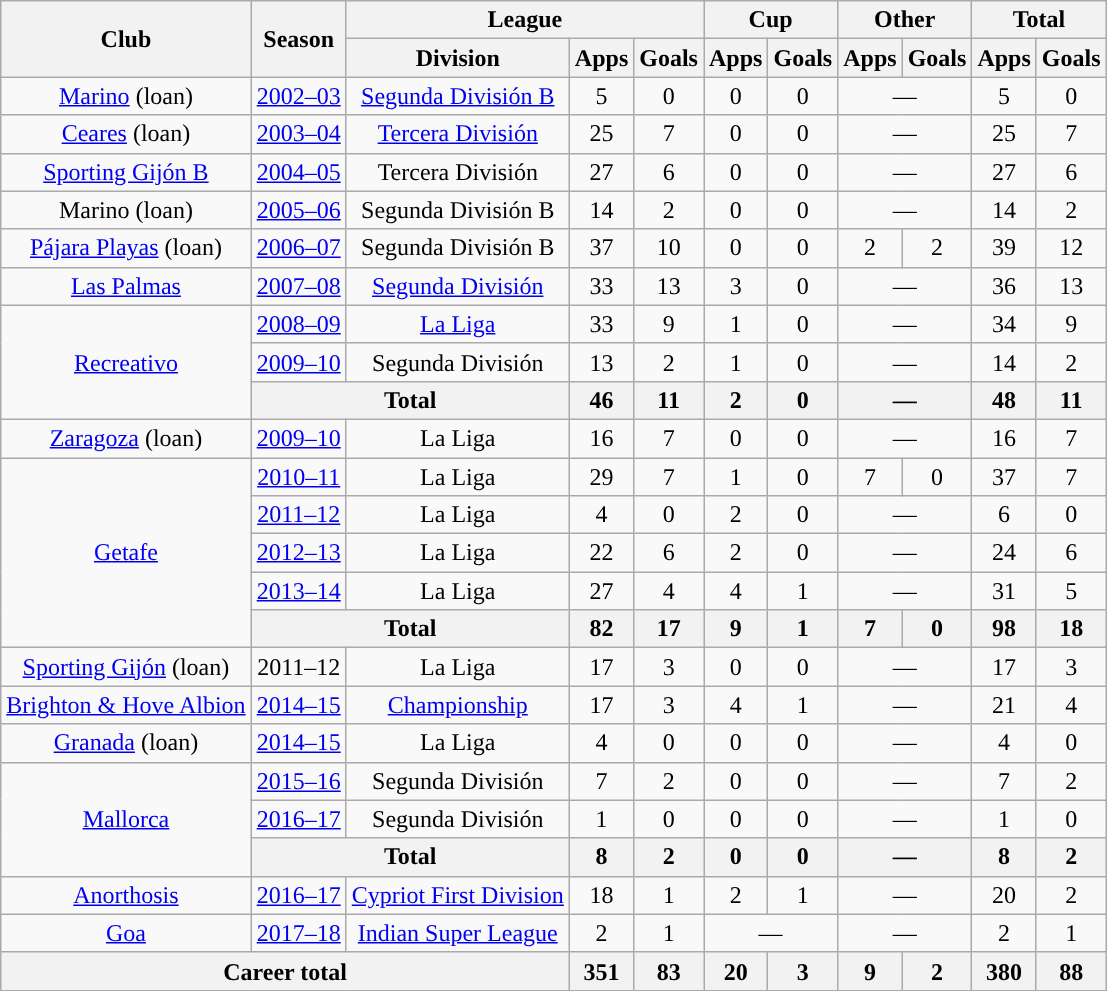<table class="wikitable" style="text-align: center;">
<tr>
<th rowspan="2">Club</th>
<th rowspan="2">Season</th>
<th colspan="3">League</th>
<th colspan="2">Cup</th>
<th colspan="2">Other</th>
<th colspan="2">Total</th>
</tr>
<tr>
<th>Division</th>
<th>Apps</th>
<th>Goals</th>
<th>Apps</th>
<th>Goals</th>
<th>Apps</th>
<th>Goals</th>
<th>Apps</th>
<th>Goals</th>
</tr>
<tr>
<td><a href='#'>Marino</a> (loan)</td>
<td><a href='#'>2002–03</a></td>
<td><a href='#'>Segunda División B</a></td>
<td>5</td>
<td>0</td>
<td>0</td>
<td>0</td>
<td colspan="2">—</td>
<td>5</td>
<td>0</td>
</tr>
<tr>
<td><a href='#'>Ceares</a> (loan)</td>
<td><a href='#'>2003–04</a></td>
<td><a href='#'>Tercera División</a></td>
<td>25</td>
<td>7</td>
<td>0</td>
<td>0</td>
<td colspan="2">—</td>
<td>25</td>
<td>7</td>
</tr>
<tr>
<td><a href='#'>Sporting Gijón B</a></td>
<td><a href='#'>2004–05</a></td>
<td>Tercera División</td>
<td>27</td>
<td>6</td>
<td>0</td>
<td>0</td>
<td colspan="2">—</td>
<td>27</td>
<td>6</td>
</tr>
<tr>
<td>Marino (loan)</td>
<td><a href='#'>2005–06</a></td>
<td>Segunda División B</td>
<td>14</td>
<td>2</td>
<td>0</td>
<td>0</td>
<td colspan="2">—</td>
<td>14</td>
<td>2</td>
</tr>
<tr>
<td><a href='#'>Pájara Playas</a> (loan)</td>
<td><a href='#'>2006–07</a></td>
<td>Segunda División B</td>
<td>37</td>
<td>10</td>
<td>0</td>
<td>0</td>
<td>2</td>
<td>2</td>
<td>39</td>
<td>12</td>
</tr>
<tr>
<td><a href='#'>Las Palmas</a></td>
<td><a href='#'>2007–08</a></td>
<td><a href='#'>Segunda División</a></td>
<td>33</td>
<td>13</td>
<td>3</td>
<td>0</td>
<td colspan="2">—</td>
<td>36</td>
<td>13</td>
</tr>
<tr>
<td rowspan="3"><a href='#'>Recreativo</a></td>
<td><a href='#'>2008–09</a></td>
<td><a href='#'>La Liga</a></td>
<td>33</td>
<td>9</td>
<td>1</td>
<td>0</td>
<td colspan="2">—</td>
<td>34</td>
<td>9</td>
</tr>
<tr>
<td><a href='#'>2009–10</a></td>
<td>Segunda División</td>
<td>13</td>
<td>2</td>
<td>1</td>
<td>0</td>
<td colspan="2">—</td>
<td>14</td>
<td>2</td>
</tr>
<tr>
<th colspan="2">Total</th>
<th>46</th>
<th>11</th>
<th>2</th>
<th>0</th>
<th colspan="2">—</th>
<th>48</th>
<th>11</th>
</tr>
<tr>
<td><a href='#'>Zaragoza</a> (loan)</td>
<td><a href='#'>2009–10</a></td>
<td>La Liga</td>
<td>16</td>
<td>7</td>
<td>0</td>
<td>0</td>
<td colspan="2">—</td>
<td>16</td>
<td>7</td>
</tr>
<tr>
<td rowspan="5"><a href='#'>Getafe</a></td>
<td><a href='#'>2010–11</a></td>
<td>La Liga</td>
<td>29</td>
<td>7</td>
<td>1</td>
<td>0</td>
<td>7</td>
<td>0</td>
<td>37</td>
<td>7</td>
</tr>
<tr>
<td><a href='#'>2011–12</a></td>
<td>La Liga</td>
<td>4</td>
<td>0</td>
<td>2</td>
<td>0</td>
<td colspan="2">—</td>
<td>6</td>
<td>0</td>
</tr>
<tr>
<td><a href='#'>2012–13</a></td>
<td>La Liga</td>
<td>22</td>
<td>6</td>
<td>2</td>
<td>0</td>
<td colspan="2">—</td>
<td>24</td>
<td>6</td>
</tr>
<tr>
<td><a href='#'>2013–14</a></td>
<td>La Liga</td>
<td>27</td>
<td>4</td>
<td>4</td>
<td>1</td>
<td colspan="2">—</td>
<td>31</td>
<td>5</td>
</tr>
<tr>
<th colspan="2">Total</th>
<th>82</th>
<th>17</th>
<th>9</th>
<th>1</th>
<th>7</th>
<th>0</th>
<th>98</th>
<th>18</th>
</tr>
<tr>
<td rowspan="1"><a href='#'>Sporting Gijón</a> (loan)</td>
<td>2011–12</td>
<td>La Liga</td>
<td>17</td>
<td>3</td>
<td>0</td>
<td>0</td>
<td colspan="2">—</td>
<td>17</td>
<td>3</td>
</tr>
<tr>
<td rowspan="1"><a href='#'>Brighton & Hove Albion</a></td>
<td><a href='#'>2014–15</a></td>
<td><a href='#'>Championship</a></td>
<td>17</td>
<td>3</td>
<td>4</td>
<td>1</td>
<td colspan="2">—</td>
<td>21</td>
<td>4</td>
</tr>
<tr>
<td><a href='#'>Granada</a> (loan)</td>
<td><a href='#'>2014–15</a></td>
<td>La Liga</td>
<td>4</td>
<td>0</td>
<td>0</td>
<td>0</td>
<td colspan="2">—</td>
<td>4</td>
<td>0</td>
</tr>
<tr>
<td rowspan="3"><a href='#'>Mallorca</a></td>
<td><a href='#'>2015–16</a></td>
<td>Segunda División</td>
<td>7</td>
<td>2</td>
<td>0</td>
<td>0</td>
<td colspan="2">—</td>
<td>7</td>
<td>2</td>
</tr>
<tr>
<td><a href='#'>2016–17</a></td>
<td>Segunda División</td>
<td>1</td>
<td>0</td>
<td>0</td>
<td>0</td>
<td colspan="2">—</td>
<td>1</td>
<td>0</td>
</tr>
<tr>
<th colspan="2">Total</th>
<th>8</th>
<th>2</th>
<th>0</th>
<th>0</th>
<th colspan="2">—</th>
<th>8</th>
<th>2</th>
</tr>
<tr>
<td><a href='#'>Anorthosis</a></td>
<td><a href='#'>2016–17</a></td>
<td><a href='#'>Cypriot First Division</a></td>
<td>18</td>
<td>1</td>
<td>2</td>
<td>1</td>
<td colspan="2">—</td>
<td>20</td>
<td>2</td>
</tr>
<tr>
<td><a href='#'>Goa</a></td>
<td><a href='#'>2017–18</a></td>
<td><a href='#'>Indian Super League</a></td>
<td>2</td>
<td>1</td>
<td colspan="2">—</td>
<td colspan="2">—</td>
<td>2</td>
<td>1</td>
</tr>
<tr>
<th colspan="3">Career total</th>
<th>351</th>
<th>83</th>
<th>20</th>
<th>3</th>
<th>9</th>
<th>2</th>
<th>380</th>
<th>88</th>
</tr>
</table>
